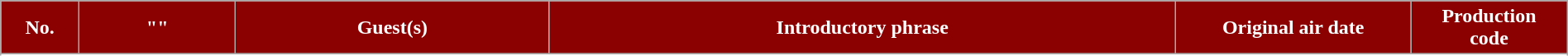<table class="wikitable plainrowheaders" style="width:100%; margin:auto;">
<tr>
<th style="background-color: #8B0000; color:#ffffff" width=5%><abbr>No.</abbr></th>
<th style="background-color: #8B0000; color:#ffffff" width=10%>"<a href='#'></a>"</th>
<th style="background-color: #8B0000; color:#ffffff" width=20%>Guest(s)</th>
<th style="background-color: #8B0000; color:#ffffff" width=40%>Introductory phrase</th>
<th style="background-color: #8B0000; color:#ffffff" width=15%>Original air date</th>
<th style="background-color: #8B0000; color:#ffffff" width=10%>Production <br> code</th>
</tr>
<tr>
</tr>
<tr>
</tr>
<tr>
</tr>
<tr>
</tr>
<tr>
</tr>
<tr>
</tr>
<tr>
</tr>
<tr>
</tr>
<tr>
</tr>
<tr>
</tr>
<tr>
</tr>
<tr>
</tr>
<tr>
</tr>
<tr>
</tr>
<tr>
</tr>
</table>
